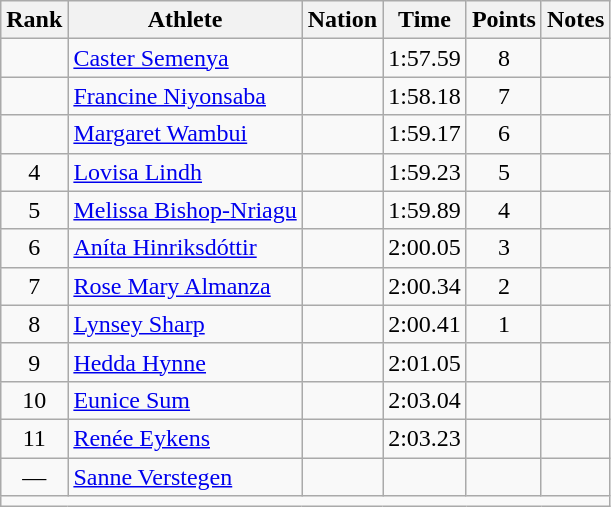<table class="wikitable sortable" style="text-align:center;">
<tr>
<th scope="col" style="width: 10px;">Rank</th>
<th scope="col">Athlete</th>
<th scope="col">Nation</th>
<th scope="col">Time</th>
<th scope="col">Points</th>
<th scope="col">Notes</th>
</tr>
<tr>
<td></td>
<td align=left><a href='#'>Caster Semenya</a></td>
<td align=left></td>
<td>1:57.59</td>
<td>8</td>
<td></td>
</tr>
<tr>
<td></td>
<td align=left><a href='#'>Francine Niyonsaba</a></td>
<td align=left></td>
<td>1:58.18</td>
<td>7</td>
<td></td>
</tr>
<tr>
<td></td>
<td align=left><a href='#'>Margaret Wambui</a></td>
<td align=left></td>
<td>1:59.17</td>
<td>6</td>
<td></td>
</tr>
<tr>
<td>4</td>
<td align=left><a href='#'>Lovisa Lindh</a></td>
<td align=left></td>
<td>1:59.23</td>
<td>5</td>
<td></td>
</tr>
<tr>
<td>5</td>
<td align=left><a href='#'>Melissa Bishop-Nriagu</a></td>
<td align=left></td>
<td>1:59.89</td>
<td>4</td>
<td></td>
</tr>
<tr>
<td>6</td>
<td align=left><a href='#'>Aníta Hinriksdóttir</a></td>
<td align=left></td>
<td>2:00.05</td>
<td>3</td>
<td><strong></strong></td>
</tr>
<tr>
<td>7</td>
<td align=left><a href='#'>Rose Mary Almanza</a></td>
<td align=left></td>
<td>2:00.34</td>
<td>2</td>
<td></td>
</tr>
<tr>
<td>8</td>
<td align=left><a href='#'>Lynsey Sharp</a></td>
<td align=left></td>
<td>2:00.41</td>
<td>1</td>
<td></td>
</tr>
<tr>
<td>9</td>
<td align=left><a href='#'>Hedda Hynne</a></td>
<td align=left></td>
<td>2:01.05</td>
<td></td>
<td></td>
</tr>
<tr>
<td>10</td>
<td align=left><a href='#'>Eunice Sum</a></td>
<td align=left></td>
<td>2:03.04</td>
<td></td>
<td></td>
</tr>
<tr>
<td>11</td>
<td align=left><a href='#'>Renée Eykens</a></td>
<td align=left></td>
<td>2:03.23</td>
<td></td>
<td></td>
</tr>
<tr>
<td>—</td>
<td align=left><a href='#'>Sanne Verstegen</a></td>
<td align=left></td>
<td></td>
<td></td>
<td></td>
</tr>
<tr class="sortbottom">
<td colspan="6"></td>
</tr>
</table>
